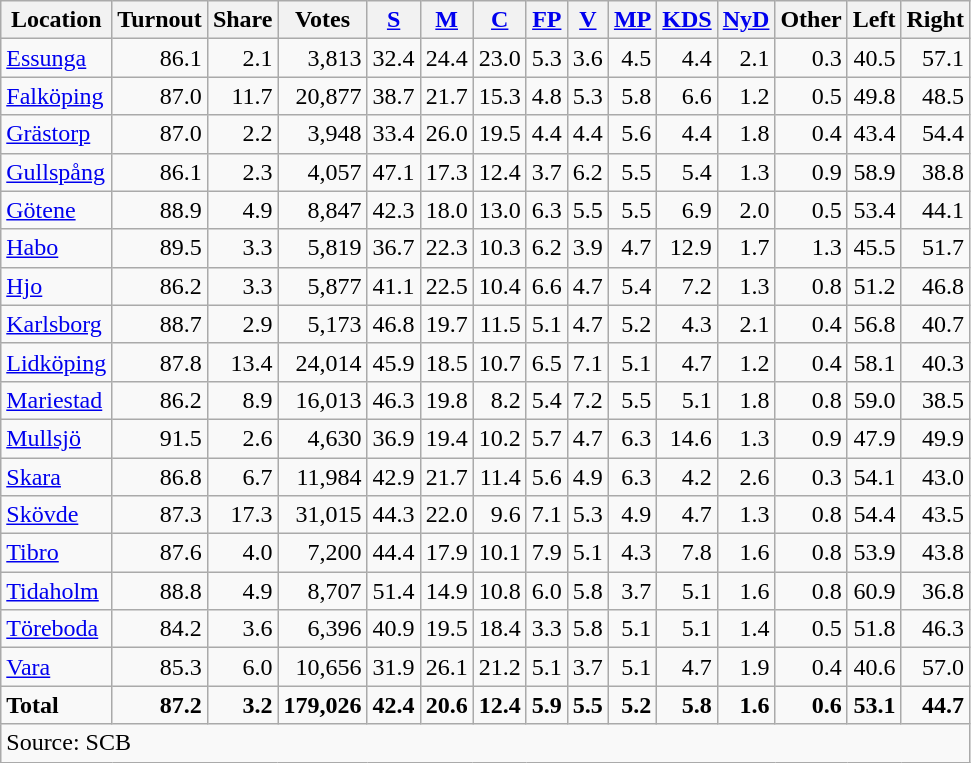<table class="wikitable sortable" style=text-align:right>
<tr>
<th>Location</th>
<th>Turnout</th>
<th>Share</th>
<th>Votes</th>
<th><a href='#'>S</a></th>
<th><a href='#'>M</a></th>
<th><a href='#'>C</a></th>
<th><a href='#'>FP</a></th>
<th><a href='#'>V</a></th>
<th><a href='#'>MP</a></th>
<th><a href='#'>KDS</a></th>
<th><a href='#'>NyD</a></th>
<th>Other</th>
<th>Left</th>
<th>Right</th>
</tr>
<tr>
<td align=left><a href='#'>Essunga</a></td>
<td>86.1</td>
<td>2.1</td>
<td>3,813</td>
<td>32.4</td>
<td>24.4</td>
<td>23.0</td>
<td>5.3</td>
<td>3.6</td>
<td>4.5</td>
<td>4.4</td>
<td>2.1</td>
<td>0.3</td>
<td>40.5</td>
<td>57.1</td>
</tr>
<tr>
<td align=left><a href='#'>Falköping</a></td>
<td>87.0</td>
<td>11.7</td>
<td>20,877</td>
<td>38.7</td>
<td>21.7</td>
<td>15.3</td>
<td>4.8</td>
<td>5.3</td>
<td>5.8</td>
<td>6.6</td>
<td>1.2</td>
<td>0.5</td>
<td>49.8</td>
<td>48.5</td>
</tr>
<tr>
<td align=left><a href='#'>Grästorp</a></td>
<td>87.0</td>
<td>2.2</td>
<td>3,948</td>
<td>33.4</td>
<td>26.0</td>
<td>19.5</td>
<td>4.4</td>
<td>4.4</td>
<td>5.6</td>
<td>4.4</td>
<td>1.8</td>
<td>0.4</td>
<td>43.4</td>
<td>54.4</td>
</tr>
<tr>
<td align=left><a href='#'>Gullspång</a></td>
<td>86.1</td>
<td>2.3</td>
<td>4,057</td>
<td>47.1</td>
<td>17.3</td>
<td>12.4</td>
<td>3.7</td>
<td>6.2</td>
<td>5.5</td>
<td>5.4</td>
<td>1.3</td>
<td>0.9</td>
<td>58.9</td>
<td>38.8</td>
</tr>
<tr>
<td align=left><a href='#'>Götene</a></td>
<td>88.9</td>
<td>4.9</td>
<td>8,847</td>
<td>42.3</td>
<td>18.0</td>
<td>13.0</td>
<td>6.3</td>
<td>5.5</td>
<td>5.5</td>
<td>6.9</td>
<td>2.0</td>
<td>0.5</td>
<td>53.4</td>
<td>44.1</td>
</tr>
<tr>
<td align=left><a href='#'>Habo</a></td>
<td>89.5</td>
<td>3.3</td>
<td>5,819</td>
<td>36.7</td>
<td>22.3</td>
<td>10.3</td>
<td>6.2</td>
<td>3.9</td>
<td>4.7</td>
<td>12.9</td>
<td>1.7</td>
<td>1.3</td>
<td>45.5</td>
<td>51.7</td>
</tr>
<tr>
<td align=left><a href='#'>Hjo</a></td>
<td>86.2</td>
<td>3.3</td>
<td>5,877</td>
<td>41.1</td>
<td>22.5</td>
<td>10.4</td>
<td>6.6</td>
<td>4.7</td>
<td>5.4</td>
<td>7.2</td>
<td>1.3</td>
<td>0.8</td>
<td>51.2</td>
<td>46.8</td>
</tr>
<tr>
<td align=left><a href='#'>Karlsborg</a></td>
<td>88.7</td>
<td>2.9</td>
<td>5,173</td>
<td>46.8</td>
<td>19.7</td>
<td>11.5</td>
<td>5.1</td>
<td>4.7</td>
<td>5.2</td>
<td>4.3</td>
<td>2.1</td>
<td>0.4</td>
<td>56.8</td>
<td>40.7</td>
</tr>
<tr>
<td align=left><a href='#'>Lidköping</a></td>
<td>87.8</td>
<td>13.4</td>
<td>24,014</td>
<td>45.9</td>
<td>18.5</td>
<td>10.7</td>
<td>6.5</td>
<td>7.1</td>
<td>5.1</td>
<td>4.7</td>
<td>1.2</td>
<td>0.4</td>
<td>58.1</td>
<td>40.3</td>
</tr>
<tr>
<td align=left><a href='#'>Mariestad</a></td>
<td>86.2</td>
<td>8.9</td>
<td>16,013</td>
<td>46.3</td>
<td>19.8</td>
<td>8.2</td>
<td>5.4</td>
<td>7.2</td>
<td>5.5</td>
<td>5.1</td>
<td>1.8</td>
<td>0.8</td>
<td>59.0</td>
<td>38.5</td>
</tr>
<tr>
<td align=left><a href='#'>Mullsjö</a></td>
<td>91.5</td>
<td>2.6</td>
<td>4,630</td>
<td>36.9</td>
<td>19.4</td>
<td>10.2</td>
<td>5.7</td>
<td>4.7</td>
<td>6.3</td>
<td>14.6</td>
<td>1.3</td>
<td>0.9</td>
<td>47.9</td>
<td>49.9</td>
</tr>
<tr>
<td align=left><a href='#'>Skara</a></td>
<td>86.8</td>
<td>6.7</td>
<td>11,984</td>
<td>42.9</td>
<td>21.7</td>
<td>11.4</td>
<td>5.6</td>
<td>4.9</td>
<td>6.3</td>
<td>4.2</td>
<td>2.6</td>
<td>0.3</td>
<td>54.1</td>
<td>43.0</td>
</tr>
<tr>
<td align=left><a href='#'>Skövde</a></td>
<td>87.3</td>
<td>17.3</td>
<td>31,015</td>
<td>44.3</td>
<td>22.0</td>
<td>9.6</td>
<td>7.1</td>
<td>5.3</td>
<td>4.9</td>
<td>4.7</td>
<td>1.3</td>
<td>0.8</td>
<td>54.4</td>
<td>43.5</td>
</tr>
<tr>
<td align=left><a href='#'>Tibro</a></td>
<td>87.6</td>
<td>4.0</td>
<td>7,200</td>
<td>44.4</td>
<td>17.9</td>
<td>10.1</td>
<td>7.9</td>
<td>5.1</td>
<td>4.3</td>
<td>7.8</td>
<td>1.6</td>
<td>0.8</td>
<td>53.9</td>
<td>43.8</td>
</tr>
<tr>
<td align=left><a href='#'>Tidaholm</a></td>
<td>88.8</td>
<td>4.9</td>
<td>8,707</td>
<td>51.4</td>
<td>14.9</td>
<td>10.8</td>
<td>6.0</td>
<td>5.8</td>
<td>3.7</td>
<td>5.1</td>
<td>1.6</td>
<td>0.8</td>
<td>60.9</td>
<td>36.8</td>
</tr>
<tr>
<td align=left><a href='#'>Töreboda</a></td>
<td>84.2</td>
<td>3.6</td>
<td>6,396</td>
<td>40.9</td>
<td>19.5</td>
<td>18.4</td>
<td>3.3</td>
<td>5.8</td>
<td>5.1</td>
<td>5.1</td>
<td>1.4</td>
<td>0.5</td>
<td>51.8</td>
<td>46.3</td>
</tr>
<tr>
<td align=left><a href='#'>Vara</a></td>
<td>85.3</td>
<td>6.0</td>
<td>10,656</td>
<td>31.9</td>
<td>26.1</td>
<td>21.2</td>
<td>5.1</td>
<td>3.7</td>
<td>5.1</td>
<td>4.7</td>
<td>1.9</td>
<td>0.4</td>
<td>40.6</td>
<td>57.0</td>
</tr>
<tr>
<td align=left><strong>Total</strong></td>
<td><strong>87.2</strong></td>
<td><strong>3.2</strong></td>
<td><strong>179,026</strong></td>
<td><strong>42.4</strong></td>
<td><strong>20.6</strong></td>
<td><strong>12.4</strong></td>
<td><strong>5.9</strong></td>
<td><strong>5.5</strong></td>
<td><strong>5.2</strong></td>
<td><strong>5.8</strong></td>
<td><strong>1.6</strong></td>
<td><strong>0.6</strong></td>
<td><strong>53.1</strong></td>
<td><strong>44.7</strong></td>
</tr>
<tr>
<td align=left colspan=15>Source: SCB </td>
</tr>
</table>
